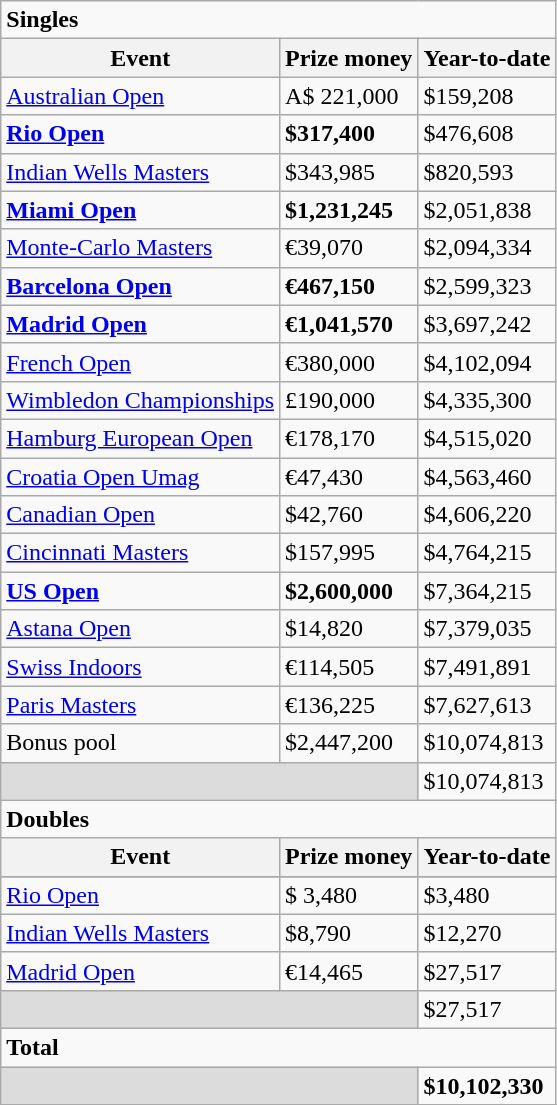<table class="wikitable sortable">
<tr>
<td colspan=3><strong>Singles</strong></td>
</tr>
<tr>
<th>Event</th>
<th>Prize money</th>
<th>Year-to-date</th>
</tr>
<tr>
<td><a href='#'>Australian Open</a></td>
<td>A$ 221,000</td>
<td>$159,208</td>
</tr>
<tr>
<td><strong><a href='#'>Rio Open</a> </strong></td>
<td><strong>$317,400</strong></td>
<td>$476,608</td>
</tr>
<tr>
<td><a href='#'>Indian Wells Masters</a></td>
<td>$343,985</td>
<td>$820,593</td>
</tr>
<tr>
<td><strong><a href='#'>Miami Open</a></strong></td>
<td><strong>$1,231,245</strong></td>
<td>$2,051,838</td>
</tr>
<tr>
<td><a href='#'>Monte-Carlo Masters</a></td>
<td>€39,070</td>
<td>$2,094,334</td>
</tr>
<tr>
<td><strong><a href='#'>Barcelona Open</a></strong></td>
<td><strong>€467,150</strong></td>
<td>$2,599,323</td>
</tr>
<tr>
<td><strong><a href='#'>Madrid Open</a></strong></td>
<td><strong>€1,041,570</strong></td>
<td>$3,697,242</td>
</tr>
<tr>
<td><a href='#'>French Open</a></td>
<td>€380,000</td>
<td>$4,102,094</td>
</tr>
<tr>
<td><a href='#'>Wimbledon Championships</a></td>
<td>£190,000</td>
<td>$4,335,300</td>
</tr>
<tr>
<td><a href='#'>Hamburg European Open</a></td>
<td>€178,170</td>
<td>$4,515,020</td>
</tr>
<tr>
<td><a href='#'>Croatia Open Umag</a></td>
<td>€47,430</td>
<td>$4,563,460</td>
</tr>
<tr>
<td><a href='#'> Canadian Open</a></td>
<td>$42,760</td>
<td>$4,606,220</td>
</tr>
<tr>
<td><a href='#'>Cincinnati Masters</a></td>
<td>$157,995</td>
<td>$4,764,215</td>
</tr>
<tr>
<td><strong><a href='#'> US Open</a></strong></td>
<td><strong>$2,600,000 </strong></td>
<td>$7,364,215</td>
</tr>
<tr>
<td><a href='#'>Astana Open</a></td>
<td>$14,820</td>
<td>$7,379,035</td>
</tr>
<tr>
<td><a href='#'>Swiss Indoors</a></td>
<td>€114,505</td>
<td>$7,491,891</td>
</tr>
<tr>
<td><a href='#'>Paris Masters</a></td>
<td>€136,225</td>
<td>$7,627,613</td>
</tr>
<tr>
<td>Bonus pool</td>
<td>$2,447,200</td>
<td>$10,074,813</td>
</tr>
<tr class="sortbottom">
<td colspan=2 bgcolor=#DCDCDC></td>
<td>$10,074,813</td>
</tr>
<tr>
<td colspan=3><strong>Doubles</strong></td>
</tr>
<tr>
<th>Event</th>
<th>Prize money</th>
<th>Year-to-date</th>
</tr>
<tr>
</tr>
<tr class="sortbottom">
</tr>
<tr>
<td><a href='#'>Rio Open</a></td>
<td>$ 3,480</td>
<td>$3,480</td>
</tr>
<tr>
<td><a href='#'>Indian Wells Masters</a></td>
<td>$8,790</td>
<td>$12,270</td>
</tr>
<tr>
<td><a href='#'>Madrid Open</a></td>
<td>€14,465</td>
<td>$27,517</td>
</tr>
<tr>
<td colspan=2 bgcolor=#DCDCDC></td>
<td>$27,517</td>
</tr>
<tr>
<td colspan=3><strong>Total</strong></td>
</tr>
<tr class="sortbottom">
<td colspan=2 bgcolor=#DCDCDC></td>
<td><strong>$10,102,330</strong></td>
</tr>
<tr>
</tr>
</table>
